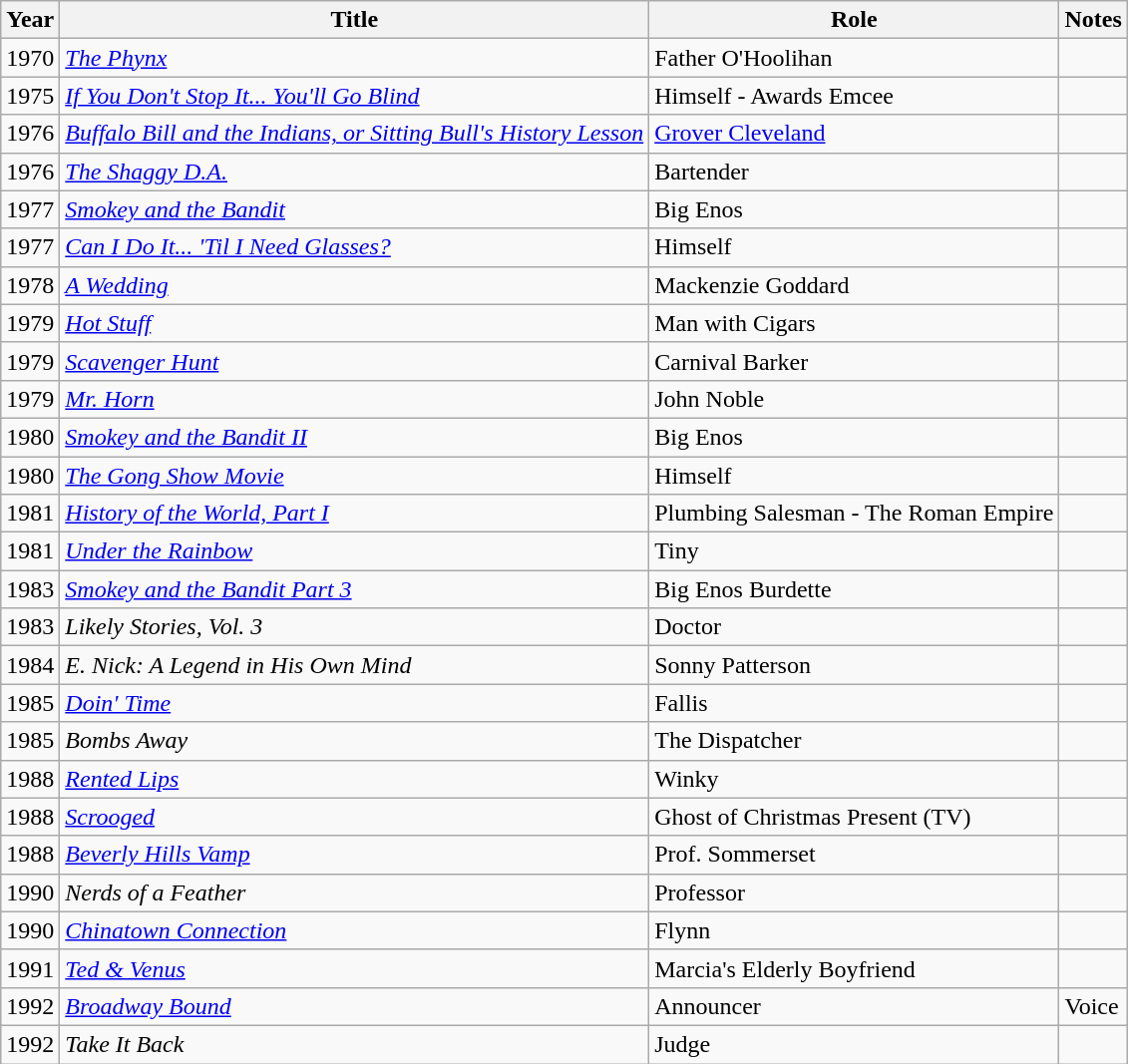<table class="wikitable">
<tr>
<th>Year</th>
<th>Title</th>
<th>Role</th>
<th>Notes</th>
</tr>
<tr>
<td>1970</td>
<td><em><a href='#'>The Phynx</a></em></td>
<td>Father O'Hoolihan</td>
<td></td>
</tr>
<tr>
<td>1975</td>
<td><em><a href='#'>If You Don't Stop It... You'll Go Blind</a></em></td>
<td>Himself - Awards Emcee</td>
<td></td>
</tr>
<tr>
<td>1976</td>
<td><em><a href='#'>Buffalo Bill and the Indians, or Sitting Bull's History Lesson</a></em></td>
<td><a href='#'>Grover Cleveland</a></td>
<td></td>
</tr>
<tr>
<td>1976</td>
<td><em><a href='#'>The Shaggy D.A.</a></em></td>
<td>Bartender</td>
<td></td>
</tr>
<tr>
<td>1977</td>
<td><em><a href='#'>Smokey and the Bandit</a></em></td>
<td>Big Enos</td>
<td></td>
</tr>
<tr>
<td>1977</td>
<td><em><a href='#'>Can I Do It... 'Til I Need Glasses?</a></em></td>
<td>Himself</td>
<td></td>
</tr>
<tr>
<td>1978</td>
<td><em><a href='#'>A Wedding</a></em></td>
<td>Mackenzie Goddard</td>
<td></td>
</tr>
<tr>
<td>1979</td>
<td><em><a href='#'>Hot Stuff</a></em></td>
<td>Man with Cigars</td>
<td></td>
</tr>
<tr>
<td>1979</td>
<td><em><a href='#'>Scavenger Hunt</a></em></td>
<td>Carnival Barker</td>
<td></td>
</tr>
<tr>
<td>1979</td>
<td><em><a href='#'>Mr. Horn</a></em></td>
<td>John Noble</td>
<td></td>
</tr>
<tr>
<td>1980</td>
<td><em><a href='#'>Smokey and the Bandit II</a></em></td>
<td>Big Enos</td>
<td></td>
</tr>
<tr>
<td>1980</td>
<td><em><a href='#'>The Gong Show Movie</a></em></td>
<td>Himself</td>
<td></td>
</tr>
<tr>
<td>1981</td>
<td><em><a href='#'>History of the World, Part I</a></em></td>
<td>Plumbing Salesman - The Roman Empire</td>
<td></td>
</tr>
<tr>
<td>1981</td>
<td><em><a href='#'>Under the Rainbow</a></em></td>
<td>Tiny</td>
<td></td>
</tr>
<tr>
<td>1983</td>
<td><em><a href='#'>Smokey and the Bandit Part 3</a></em></td>
<td>Big Enos Burdette</td>
<td></td>
</tr>
<tr>
<td>1983</td>
<td><em>Likely Stories, Vol. 3</em></td>
<td>Doctor</td>
<td></td>
</tr>
<tr>
<td>1984</td>
<td><em>E. Nick: A Legend in His Own Mind</em></td>
<td>Sonny Patterson</td>
<td></td>
</tr>
<tr>
<td>1985</td>
<td><em><a href='#'>Doin' Time</a></em></td>
<td>Fallis</td>
<td></td>
</tr>
<tr>
<td>1985</td>
<td><em>Bombs Away</em></td>
<td>The Dispatcher</td>
<td></td>
</tr>
<tr>
<td>1988</td>
<td><em><a href='#'>Rented Lips</a></em></td>
<td>Winky</td>
<td></td>
</tr>
<tr>
<td>1988</td>
<td><em><a href='#'>Scrooged</a></em></td>
<td>Ghost of Christmas Present (TV)</td>
<td></td>
</tr>
<tr>
<td>1988</td>
<td><em><a href='#'>Beverly Hills Vamp</a></em></td>
<td>Prof. Sommerset</td>
<td></td>
</tr>
<tr>
<td>1990</td>
<td><em>Nerds of a Feather</em></td>
<td>Professor</td>
<td></td>
</tr>
<tr>
<td>1990</td>
<td><em><a href='#'>Chinatown Connection</a></em></td>
<td>Flynn</td>
<td></td>
</tr>
<tr>
<td>1991</td>
<td><em><a href='#'>Ted & Venus</a></em></td>
<td>Marcia's Elderly Boyfriend</td>
<td></td>
</tr>
<tr>
<td>1992</td>
<td><em><a href='#'>Broadway Bound</a></em></td>
<td>Announcer</td>
<td>Voice</td>
</tr>
<tr>
<td>1992</td>
<td><em>Take It Back</em></td>
<td>Judge</td>
<td></td>
</tr>
</table>
